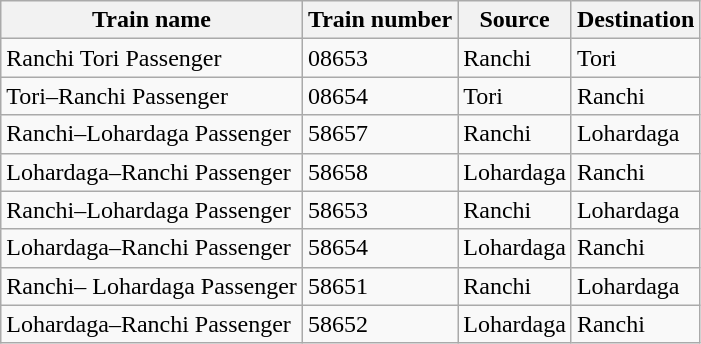<table class="wikitable">
<tr>
<th>Train name</th>
<th>Train number</th>
<th>Source</th>
<th>Destination</th>
</tr>
<tr>
<td>Ranchi Tori Passenger</td>
<td>08653</td>
<td>Ranchi</td>
<td>Tori</td>
</tr>
<tr>
<td>Tori–Ranchi Passenger</td>
<td>08654</td>
<td>Tori</td>
<td>Ranchi</td>
</tr>
<tr>
<td>Ranchi–Lohardaga Passenger</td>
<td>58657</td>
<td>Ranchi</td>
<td>Lohardaga</td>
</tr>
<tr>
<td>Lohardaga–Ranchi Passenger</td>
<td>58658</td>
<td>Lohardaga</td>
<td>Ranchi</td>
</tr>
<tr>
<td>Ranchi–Lohardaga Passenger</td>
<td>58653</td>
<td>Ranchi</td>
<td>Lohardaga</td>
</tr>
<tr>
<td>Lohardaga–Ranchi Passenger</td>
<td>58654</td>
<td>Lohardaga</td>
<td>Ranchi</td>
</tr>
<tr>
<td>Ranchi– Lohardaga Passenger</td>
<td>58651</td>
<td>Ranchi</td>
<td>Lohardaga</td>
</tr>
<tr>
<td>Lohardaga–Ranchi Passenger</td>
<td>58652</td>
<td>Lohardaga</td>
<td>Ranchi</td>
</tr>
</table>
